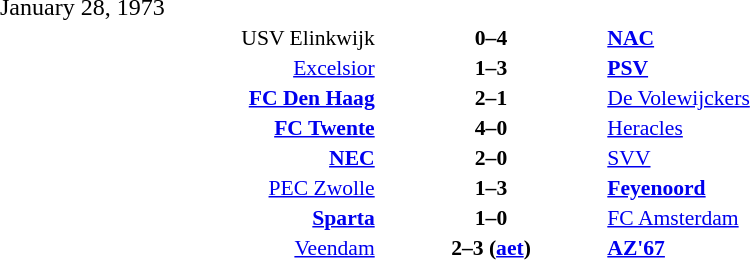<table width=100% cellspacing=1>
<tr>
<th width=20%></th>
<th width=12%></th>
<th width=20%></th>
<th></th>
</tr>
<tr>
<td>January 28, 1973</td>
</tr>
<tr style=font-size:90%>
<td align=right>USV Elinkwijk</td>
<td align=center><strong>0–4</strong></td>
<td><strong><a href='#'>NAC</a></strong></td>
</tr>
<tr style=font-size:90%>
<td align=right><a href='#'>Excelsior</a></td>
<td align=center><strong>1–3</strong></td>
<td><strong><a href='#'>PSV</a></strong></td>
</tr>
<tr style=font-size:90%>
<td align=right><strong><a href='#'>FC Den Haag</a></strong></td>
<td align=center><strong>2–1</strong></td>
<td><a href='#'>De Volewijckers</a></td>
</tr>
<tr style=font-size:90%>
<td align=right><strong><a href='#'>FC Twente</a></strong></td>
<td align=center><strong>4–0</strong></td>
<td><a href='#'>Heracles</a></td>
</tr>
<tr style=font-size:90%>
<td align=right><strong><a href='#'>NEC</a></strong></td>
<td align=center><strong>2–0</strong></td>
<td><a href='#'>SVV</a></td>
</tr>
<tr style=font-size:90%>
<td align=right><a href='#'>PEC Zwolle</a></td>
<td align=center><strong>1–3</strong></td>
<td><strong><a href='#'>Feyenoord</a></strong></td>
</tr>
<tr style=font-size:90%>
<td align=right><strong><a href='#'>Sparta</a></strong></td>
<td align=center><strong>1–0</strong></td>
<td><a href='#'>FC Amsterdam</a></td>
</tr>
<tr style=font-size:90%>
<td align=right><a href='#'>Veendam</a></td>
<td align=center><strong>2–3 (<a href='#'>aet</a>)</strong></td>
<td><strong><a href='#'>AZ'67</a></strong></td>
</tr>
</table>
